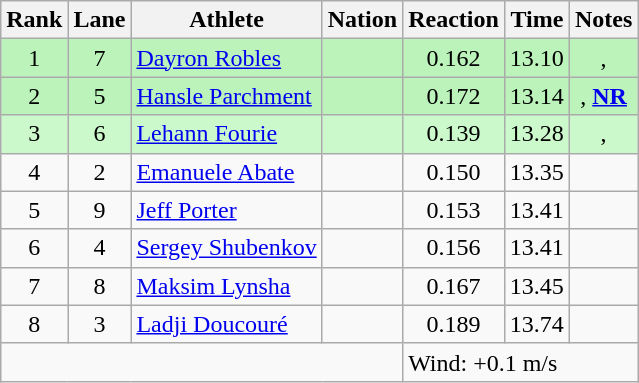<table class="wikitable sortable" style="text-align:center">
<tr>
<th>Rank</th>
<th>Lane</th>
<th>Athlete</th>
<th>Nation</th>
<th>Reaction</th>
<th>Time</th>
<th>Notes</th>
</tr>
<tr bgcolor=bbf3bb>
<td>1</td>
<td>7</td>
<td align=left><a href='#'>Dayron Robles</a></td>
<td align=left></td>
<td>0.162</td>
<td>13.10</td>
<td>, </td>
</tr>
<tr bgcolor=bbf3bb>
<td>2</td>
<td>5</td>
<td align=left><a href='#'>Hansle Parchment</a></td>
<td align=left></td>
<td>0.172</td>
<td>13.14</td>
<td>, <strong><a href='#'>NR</a></strong></td>
</tr>
<tr bgcolor=ccf9cc>
<td>3</td>
<td>6</td>
<td align=left><a href='#'>Lehann Fourie</a></td>
<td align=left></td>
<td>0.139</td>
<td>13.28</td>
<td>, </td>
</tr>
<tr>
<td>4</td>
<td>2</td>
<td align=left><a href='#'>Emanuele Abate</a></td>
<td align=left></td>
<td>0.150</td>
<td>13.35</td>
<td></td>
</tr>
<tr>
<td>5</td>
<td>9</td>
<td align=left><a href='#'>Jeff Porter</a></td>
<td align=left></td>
<td>0.153</td>
<td>13.41</td>
<td></td>
</tr>
<tr>
<td>6</td>
<td>4</td>
<td align=left><a href='#'>Sergey Shubenkov</a></td>
<td align=left></td>
<td>0.156</td>
<td>13.41</td>
<td></td>
</tr>
<tr>
<td>7</td>
<td>8</td>
<td align=left><a href='#'>Maksim Lynsha</a></td>
<td align=left></td>
<td>0.167</td>
<td>13.45</td>
<td></td>
</tr>
<tr>
<td>8</td>
<td>3</td>
<td align=left><a href='#'>Ladji Doucouré</a></td>
<td align=left></td>
<td>0.189</td>
<td>13.74</td>
<td></td>
</tr>
<tr class="sortbottom">
<td colspan=4></td>
<td colspan="3" style="text-align:left;">Wind: +0.1 m/s</td>
</tr>
</table>
